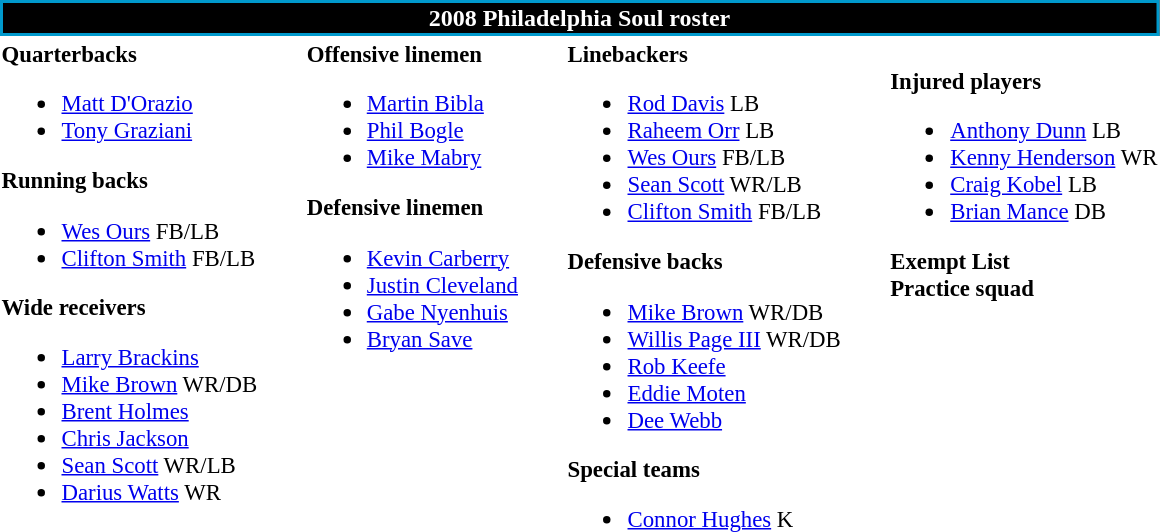<table class="toccolours" style="text-align: left;">
<tr>
<th colspan=7 style="background:black; border: 2px solid #0099cc; color:white; text-align:center;">2008 Philadelphia Soul roster</th>
</tr>
<tr>
<td style="font-size: 95%;" valign="top"><strong>Quarterbacks</strong><br><ul><li> <a href='#'>Matt D'Orazio</a></li><li> <a href='#'>Tony Graziani</a></li></ul><strong>Running backs</strong><ul><li> <a href='#'>Wes Ours</a> FB/LB</li><li> <a href='#'>Clifton Smith</a> FB/LB</li></ul><strong>Wide receivers</strong><ul><li> <a href='#'>Larry Brackins</a></li><li> <a href='#'>Mike Brown</a> WR/DB</li><li> <a href='#'>Brent Holmes</a></li><li> <a href='#'>Chris Jackson</a></li><li> <a href='#'>Sean Scott</a> WR/LB</li><li> <a href='#'>Darius Watts</a> WR</li></ul></td>
<td style="width: 25px;"></td>
<td style="font-size: 95%;" valign="top"><strong>Offensive linemen</strong><br><ul><li> <a href='#'>Martin Bibla</a></li><li> <a href='#'>Phil Bogle</a></li><li> <a href='#'>Mike Mabry</a></li></ul><strong>Defensive linemen</strong><ul><li> <a href='#'>Kevin Carberry</a></li><li> <a href='#'>Justin Cleveland</a></li><li> <a href='#'>Gabe Nyenhuis</a></li><li> <a href='#'>Bryan Save</a></li></ul></td>
<td style="width: 25px;"></td>
<td style="font-size: 95%;" valign="top"><strong>Linebackers</strong><br><ul><li> <a href='#'>Rod Davis</a> LB</li><li> <a href='#'>Raheem Orr</a> LB</li><li> <a href='#'>Wes Ours</a> FB/LB</li><li> <a href='#'>Sean Scott</a> WR/LB</li><li> <a href='#'>Clifton Smith</a> FB/LB</li></ul><strong>Defensive backs</strong><ul><li> <a href='#'>Mike Brown</a> WR/DB</li><li> <a href='#'>Willis Page III</a> WR/DB</li><li> <a href='#'>Rob Keefe</a></li><li> <a href='#'>Eddie Moten</a></li><li> <a href='#'>Dee Webb</a></li></ul><strong>Special teams</strong><ul><li> <a href='#'>Connor Hughes</a> K</li></ul></td>
<td style="width: 25px;"></td>
<td style="font-size: 95%;" valign="top"><br><strong>Injured players</strong> <ul><li> <a href='#'>Anthony Dunn</a> LB</li><li> <a href='#'>Kenny Henderson</a> WR</li><li> <a href='#'>Craig Kobel</a> LB</li><li> <a href='#'>Brian Mance</a> DB</li></ul><strong>Exempt List</strong><br><strong>Practice squad</strong></td>
</tr>
<tr>
</tr>
</table>
